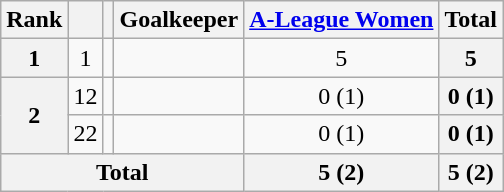<table class="wikitable" style="text-align:center">
<tr>
<th>Rank</th>
<th></th>
<th></th>
<th>Goalkeeper</th>
<th><a href='#'>A-League Women</a></th>
<th>Total</th>
</tr>
<tr>
<th>1</th>
<td>1</td>
<td></td>
<td align="left"></td>
<td>5</td>
<th>5</th>
</tr>
<tr>
<th rowspan="2">2</th>
<td>12</td>
<td></td>
<td align="left"></td>
<td>0 (1)</td>
<th>0 (1)</th>
</tr>
<tr>
<td>22</td>
<td></td>
<td align="left"></td>
<td>0 (1)</td>
<th>0 (1)</th>
</tr>
<tr>
<th colspan="4">Total</th>
<th>5 (2)</th>
<th>5 (2)</th>
</tr>
</table>
